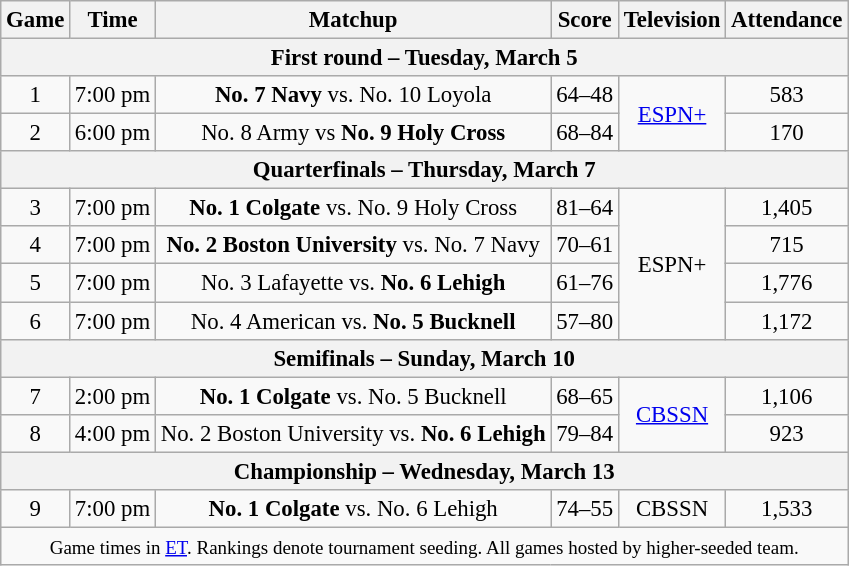<table class="wikitable" style="font-size: 95%;text-align:center">
<tr>
<th>Game</th>
<th>Time</th>
<th>Matchup</th>
<th>Score</th>
<th>Television</th>
<th>Attendance</th>
</tr>
<tr>
<th colspan=6>First round – Tuesday, March 5</th>
</tr>
<tr>
<td>1</td>
<td>7:00 pm</td>
<td align=center><strong>No. 7 Navy</strong> vs. No. 10 Loyola</td>
<td>64–48</td>
<td rowspan=2><a href='#'>ESPN+</a></td>
<td>583</td>
</tr>
<tr>
<td>2</td>
<td>6:00 pm</td>
<td align=center>No. 8 Army vs <strong>No. 9 Holy Cross</strong></td>
<td>68–84</td>
<td>170</td>
</tr>
<tr>
<th colspan=6>Quarterfinals – Thursday, March 7</th>
</tr>
<tr>
<td>3</td>
<td>7:00 pm</td>
<td align=center><strong>No. 1 Colgate</strong> vs. No. 9 Holy Cross</td>
<td>81–64</td>
<td rowspan="4">ESPN+</td>
<td>1,405</td>
</tr>
<tr>
<td>4</td>
<td>7:00 pm</td>
<td align=center><strong>No. 2 Boston University</strong> vs. No. 7 Navy</td>
<td>70–61</td>
<td>715</td>
</tr>
<tr>
<td>5</td>
<td>7:00 pm</td>
<td align=center>No. 3 Lafayette vs. <strong>No. 6 Lehigh</strong></td>
<td>61–76</td>
<td>1,776</td>
</tr>
<tr>
<td>6</td>
<td>7:00 pm</td>
<td align=center>No. 4 American vs. <strong>No. 5 Bucknell</strong></td>
<td>57–80</td>
<td>1,172</td>
</tr>
<tr>
<th colspan=6>Semifinals – Sunday, March 10</th>
</tr>
<tr>
<td>7</td>
<td>2:00 pm</td>
<td align=center><strong>No. 1 Colgate</strong> vs. No. 5 Bucknell</td>
<td>68–65</td>
<td rowspan=2><a href='#'>CBSSN</a></td>
<td>1,106</td>
</tr>
<tr>
<td>8</td>
<td>4:00 pm</td>
<td align=center>No. 2 Boston University vs. <strong>No. 6 Lehigh</strong></td>
<td>79–84</td>
<td>923</td>
</tr>
<tr>
<th colspan=6>Championship – Wednesday, March 13</th>
</tr>
<tr>
<td>9</td>
<td>7:00 pm</td>
<td align=center><strong>No. 1 Colgate</strong> vs. No. 6 Lehigh</td>
<td>74–55</td>
<td>CBSSN</td>
<td>1,533</td>
</tr>
<tr>
<td colspan=6><small>Game times in <a href='#'>ET</a>. Rankings denote tournament seeding. All games hosted by higher-seeded team.</small></td>
</tr>
</table>
